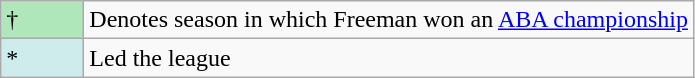<table class="wikitable">
<tr>
<td style="background:#afe6ba; width:3em;">†</td>
<td>Denotes season in which Freeman won an <a href='#'>ABA championship</a></td>
</tr>
<tr>
<td style="background:#cfecec; width:3em;">*</td>
<td>Led the league</td>
</tr>
</table>
